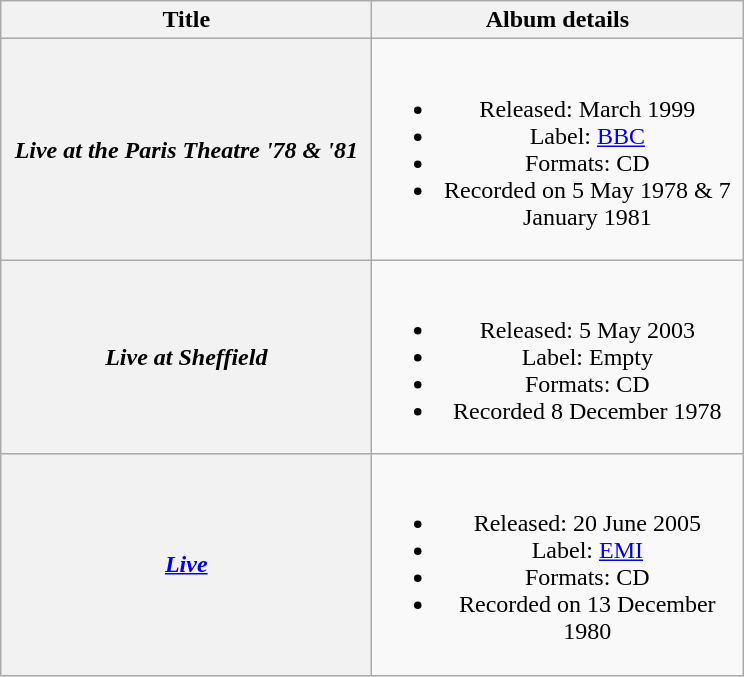<table class="wikitable plainrowheaders" style="text-align:center;">
<tr>
<th scope="col" style="width:15em;">Title</th>
<th scope="col" style="width:15em;">Album details</th>
</tr>
<tr>
<th scope="row"><em>Live at the Paris Theatre '78 & '81</em></th>
<td><br><ul><li>Released: March 1999</li><li>Label: <a href='#'>BBC</a></li><li>Formats: CD</li><li>Recorded on 5 May 1978 & 7 January 1981</li></ul></td>
</tr>
<tr>
<th scope="row"><em>Live at Sheffield</em></th>
<td><br><ul><li>Released: 5 May 2003</li><li>Label: Empty</li><li>Formats: CD</li><li>Recorded 8 December 1978</li></ul></td>
</tr>
<tr>
<th scope="row"><em><a href='#'>Live</a></em></th>
<td><br><ul><li>Released: 20 June 2005</li><li>Label: <a href='#'>EMI</a></li><li>Formats: CD</li><li>Recorded on 13 December 1980</li></ul></td>
</tr>
</table>
